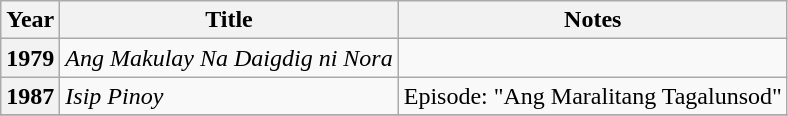<table class="wikitable plainrowheaders" style="margin-right: 0;">
<tr>
<th scope="col">Year</th>
<th scope="col">Title</th>
<th scope="col">Notes</th>
</tr>
<tr>
<th scope="row">1979</th>
<td><em>Ang Makulay Na Daigdig ni Nora</em></td>
<td></td>
</tr>
<tr>
<th scope="row">1987</th>
<td><em>Isip Pinoy</em></td>
<td>Episode: "Ang Maralitang Tagalunsod"</td>
</tr>
<tr>
</tr>
</table>
